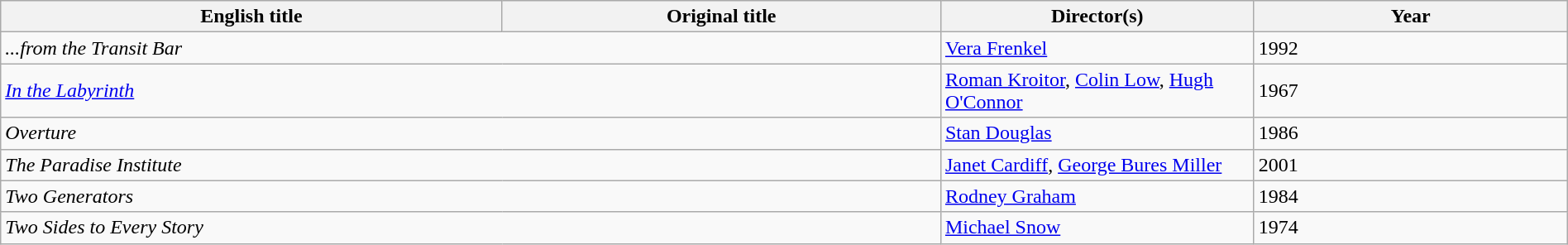<table class="wikitable" width=100%>
<tr>
<th scope="col" width="32%">English title</th>
<th scope="col" width="28%">Original title</th>
<th scope="col" width="20%">Director(s)</th>
<th scope="col" width="20%">Year</th>
</tr>
<tr>
<td colspan=2><em>...from the Transit Bar</em></td>
<td><a href='#'>Vera Frenkel</a></td>
<td>1992</td>
</tr>
<tr>
<td colspan=2><em><a href='#'>In the Labyrinth</a></em></td>
<td><a href='#'>Roman Kroitor</a>, <a href='#'>Colin Low</a>, <a href='#'>Hugh O'Connor</a></td>
<td>1967</td>
</tr>
<tr>
<td colspan=2><em>Overture</em></td>
<td><a href='#'>Stan Douglas</a></td>
<td>1986</td>
</tr>
<tr>
<td colspan=2><em>The Paradise Institute</em></td>
<td><a href='#'>Janet Cardiff</a>, <a href='#'>George Bures Miller</a></td>
<td>2001</td>
</tr>
<tr>
<td colspan=2><em>Two Generators</em></td>
<td><a href='#'>Rodney Graham</a></td>
<td>1984</td>
</tr>
<tr>
<td colspan=2><em>Two Sides to Every Story</em></td>
<td><a href='#'>Michael Snow</a></td>
<td>1974</td>
</tr>
</table>
